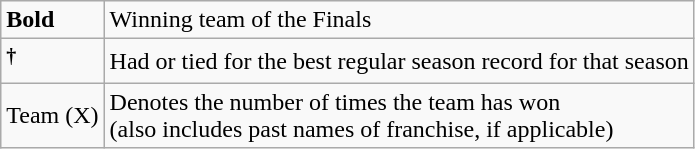<table class="wikitable">
<tr>
<td><strong>Bold</strong></td>
<td>Winning team of the Finals</td>
</tr>
<tr>
<td><strong><sup>†</sup></strong></td>
<td>Had or tied for the best regular season record for that season</td>
</tr>
<tr>
<td>Team (X)</td>
<td>Denotes the number of times the team has won <br>(also includes past names of franchise, if applicable)</td>
</tr>
</table>
